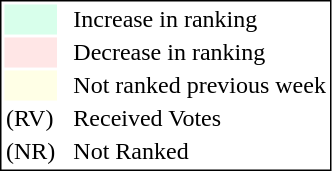<table style="border:1px solid black;">
<tr>
<td style="background:#D8FFEB; width:20px;"></td>
<td> </td>
<td>Increase in ranking</td>
</tr>
<tr>
<td style="background:#FFE6E6; width:20px;"></td>
<td> </td>
<td>Decrease in ranking</td>
</tr>
<tr>
<td style="background:#FFFFE6; width:20px;"></td>
<td> </td>
<td>Not ranked previous week</td>
</tr>
<tr>
<td>(RV)</td>
<td> </td>
<td>Received Votes</td>
</tr>
<tr>
<td>(NR)</td>
<td> </td>
<td>Not Ranked</td>
</tr>
</table>
